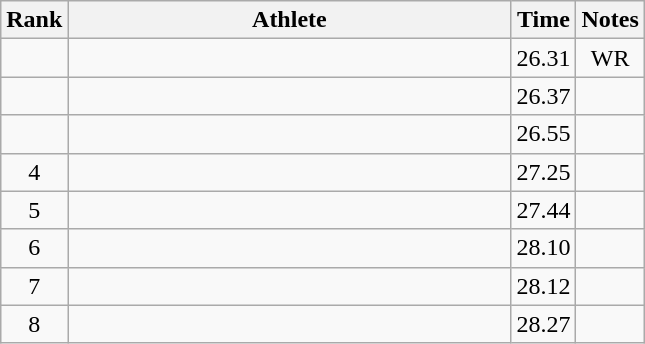<table class="wikitable" style="text-align:center">
<tr>
<th>Rank</th>
<th Style="width:18em">Athlete</th>
<th>Time</th>
<th>Notes</th>
</tr>
<tr>
<td></td>
<td style="text-align:left"></td>
<td>26.31</td>
<td>WR</td>
</tr>
<tr>
<td></td>
<td style="text-align:left"></td>
<td>26.37</td>
<td></td>
</tr>
<tr>
<td></td>
<td style="text-align:left"></td>
<td>26.55</td>
<td></td>
</tr>
<tr>
<td>4</td>
<td style="text-align:left"></td>
<td>27.25</td>
<td></td>
</tr>
<tr>
<td>5</td>
<td style="text-align:left"></td>
<td>27.44</td>
<td></td>
</tr>
<tr>
<td>6</td>
<td style="text-align:left"></td>
<td>28.10</td>
<td></td>
</tr>
<tr>
<td>7</td>
<td style="text-align:left"></td>
<td>28.12</td>
<td></td>
</tr>
<tr>
<td>8</td>
<td style="text-align:left"></td>
<td>28.27</td>
<td></td>
</tr>
</table>
